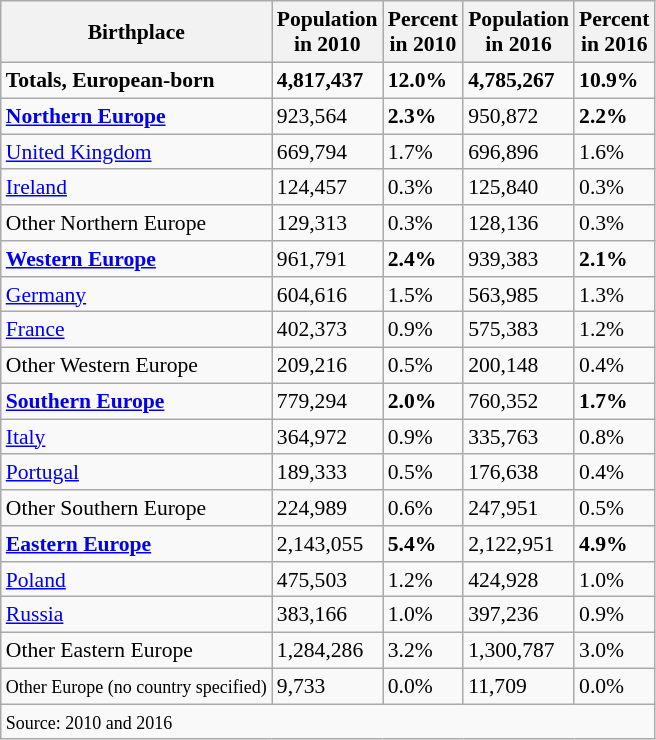<table class="wikitable" style="font-size:90%; display: inline-table">
<tr>
<th>Birthplace</th>
<th>Population<br>in 2010</th>
<th>Percent<br>in 2010</th>
<th>Population<br>in 2016</th>
<th>Percent<br>in 2016</th>
</tr>
<tr>
<td align=left><strong>Totals, European-born</strong></td>
<td><strong>4,817,437</strong></td>
<td><strong>12.0%</strong></td>
<td><strong>4,785,267</strong></td>
<td><strong>10.9%</strong></td>
</tr>
<tr>
<td align=left><strong><a href='#'>Northern Europe</a></strong></td>
<td>923,564</td>
<td><strong>2.3%</strong></td>
<td>950,872</td>
<td><strong>2.2%</strong></td>
</tr>
<tr>
<td><a href='#'>United Kingdom</a></td>
<td>669,794</td>
<td>1.7%</td>
<td>696,896</td>
<td>1.6%</td>
</tr>
<tr>
<td><a href='#'>Ireland</a></td>
<td>124,457</td>
<td>0.3%</td>
<td>125,840</td>
<td>0.3%</td>
</tr>
<tr>
<td align=left>Other Northern Europe</td>
<td>129,313</td>
<td>0.3%</td>
<td>128,136</td>
<td>0.3%</td>
</tr>
<tr>
<td align=left><strong><a href='#'>Western Europe</a></strong></td>
<td>961,791</td>
<td><strong>2.4%</strong></td>
<td>939,383</td>
<td><strong>2.1%</strong></td>
</tr>
<tr>
<td><a href='#'>Germany</a></td>
<td>604,616</td>
<td>1.5%</td>
<td>563,985</td>
<td>1.3%</td>
</tr>
<tr>
<td><a href='#'>France</a></td>
<td>402,373</td>
<td>0.9%</td>
<td>575,383</td>
<td>1.2%</td>
</tr>
<tr>
<td>Other Western Europe</td>
<td>209,216</td>
<td>0.5%</td>
<td>200,148</td>
<td>0.4%</td>
</tr>
<tr>
<td align=left><strong><a href='#'>Southern Europe</a></strong></td>
<td>779,294</td>
<td><strong>2.0%</strong></td>
<td>760,352</td>
<td><strong>1.7%</strong></td>
</tr>
<tr>
<td><a href='#'>Italy</a></td>
<td>364,972</td>
<td>0.9%</td>
<td>335,763</td>
<td>0.8%</td>
</tr>
<tr>
<td><a href='#'>Portugal</a></td>
<td>189,333</td>
<td>0.5%</td>
<td>176,638</td>
<td>0.4%</td>
</tr>
<tr>
<td>Other Southern Europe</td>
<td>224,989</td>
<td>0.6%</td>
<td>247,951</td>
<td>0.5%</td>
</tr>
<tr>
<td align=left><strong><a href='#'>Eastern Europe</a></strong></td>
<td>2,143,055</td>
<td><strong>5.4%</strong></td>
<td>2,122,951</td>
<td><strong>4.9%</strong></td>
</tr>
<tr>
<td><a href='#'>Poland</a></td>
<td>475,503</td>
<td>1.2%</td>
<td>424,928</td>
<td>1.0%</td>
</tr>
<tr>
<td><a href='#'>Russia</a></td>
<td>383,166</td>
<td>1.0%</td>
<td>397,236</td>
<td>0.9%</td>
</tr>
<tr>
<td>Other Eastern Europe</td>
<td>1,284,286</td>
<td>3.2%</td>
<td>1,300,787</td>
<td>3.0%</td>
</tr>
<tr>
<td><small>Other Europe (no country specified)</small></td>
<td>9,733</td>
<td>0.0%</td>
<td>11,709</td>
<td>0.0%</td>
</tr>
<tr>
<td colspan="6" style="text-align:left;"><small>Source: 2010 and 2016</small></td>
</tr>
</table>
